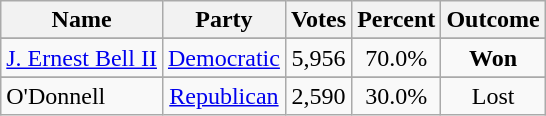<table class=wikitable style="text-align:center">
<tr>
<th>Name</th>
<th>Party</th>
<th>Votes</th>
<th>Percent</th>
<th>Outcome</th>
</tr>
<tr>
</tr>
<tr>
<td align=left><a href='#'>J. Ernest Bell II</a></td>
<td><a href='#'>Democratic</a></td>
<td>5,956</td>
<td>70.0%</td>
<td><strong>Won</strong></td>
</tr>
<tr>
</tr>
<tr>
<td align=left>O'Donnell</td>
<td><a href='#'>Republican</a></td>
<td>2,590</td>
<td>30.0%</td>
<td>Lost</td>
</tr>
</table>
